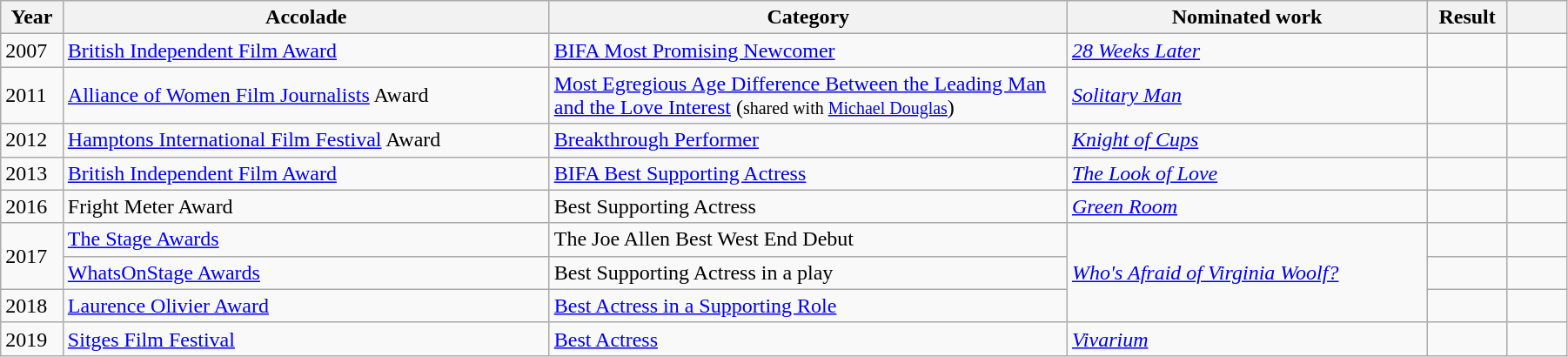<table width="95%" class="wikitable plainrowheaders">
<tr>
<th width="10">Year</th>
<th width="300">Accolade</th>
<th width="320">Category</th>
<th width="220">Nominated work</th>
<th width="30">Result</th>
<th width="30"></th>
</tr>
<tr>
<td>2007</td>
<td><a href='#'>British Independent Film Award</a></td>
<td><a href='#'>BIFA Most Promising Newcomer</a></td>
<td data-sort-value="Twenty-eight Days Later"><em><a href='#'>28 Weeks Later</a></em></td>
<td></td>
<td style="text-align:center;"></td>
</tr>
<tr>
<td>2011</td>
<td><a href='#'>Alliance of Women Film Journalists</a> Award</td>
<td><a href='#'>Most Egregious Age Difference Between the Leading Man and the Love Interest</a> (<small>shared with <a href='#'>Michael Douglas</a></small>)</td>
<td><em><a href='#'>Solitary Man</a></em></td>
<td></td>
<td style="text-align:center;"></td>
</tr>
<tr>
<td>2012</td>
<td><a href='#'>Hamptons International Film Festival</a> Award</td>
<td><a href='#'>Breakthrough Performer</a></td>
<td><em><a href='#'>Knight of Cups</a></em></td>
<td></td>
<td style="text-align:center;"></td>
</tr>
<tr>
<td>2013</td>
<td><a href='#'>British Independent Film Award</a></td>
<td><a href='#'>BIFA Best Supporting Actress</a></td>
<td data-sort-value="Look of Love, The"><em><a href='#'>The Look of Love</a></em></td>
<td></td>
<td style="text-align:center;"></td>
</tr>
<tr>
<td>2016</td>
<td>Fright Meter Award</td>
<td>Best Supporting Actress</td>
<td><em><a href='#'>Green Room</a></em></td>
<td></td>
<td style="text-align:center;"></td>
</tr>
<tr>
<td rowspan="2">2017</td>
<td><a href='#'>The Stage Awards</a></td>
<td>The Joe Allen Best West End Debut</td>
<td rowspan="3"><em><a href='#'>Who's Afraid of Virginia Woolf?</a></em></td>
<td></td>
<td style="text-align:center;"></td>
</tr>
<tr>
<td><a href='#'>WhatsOnStage Awards</a></td>
<td>Best Supporting Actress in a play</td>
<td></td>
<td style="text-align:center;"></td>
</tr>
<tr>
<td>2018</td>
<td><a href='#'>Laurence Olivier Award</a></td>
<td><a href='#'>Best Actress in a Supporting Role</a></td>
<td></td>
<td style="text-align:center;"></td>
</tr>
<tr>
<td>2019</td>
<td><a href='#'>Sitges Film Festival</a></td>
<td><a href='#'>Best Actress</a></td>
<td><em><a href='#'>Vivarium</a></em></td>
<td></td>
<td style="text-align:center;"></td>
</tr>
</table>
